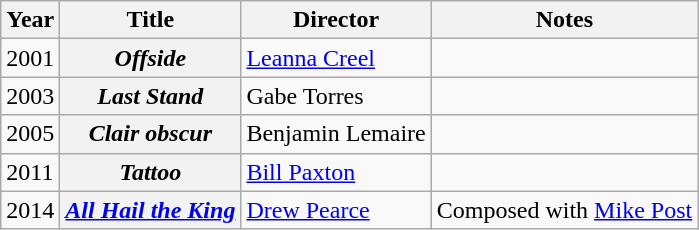<table class="wikitable sortable plainrowheaders">
<tr>
<th>Year</th>
<th>Title</th>
<th>Director</th>
<th>Notes</th>
</tr>
<tr>
<td>2001</td>
<th scope="row" style="text-align:center;"><em>Offside</em></th>
<td><a href='#'>Leanna Creel</a></td>
<td></td>
</tr>
<tr>
<td>2003</td>
<th scope="row" style="text-align:center;"><em>Last Stand</em></th>
<td>Gabe Torres</td>
<td></td>
</tr>
<tr>
<td>2005</td>
<th scope="row" style="text-align:center;"><em>Clair obscur</em></th>
<td>Benjamin Lemaire</td>
<td></td>
</tr>
<tr>
<td>2011</td>
<th scope="row" style="text-align:center;"><em>Tattoo</em></th>
<td><a href='#'>Bill Paxton</a></td>
<td></td>
</tr>
<tr>
<td>2014</td>
<th scope="row" style="text-align:center;"><em><a href='#'>All Hail the King</a></em></th>
<td><a href='#'>Drew Pearce</a></td>
<td>Composed with <a href='#'>Mike Post</a></td>
</tr>
</table>
